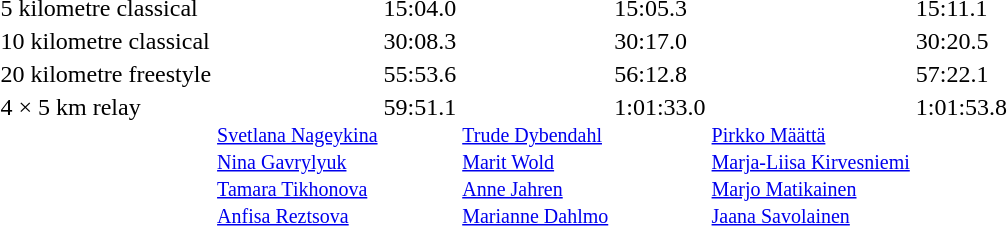<table>
<tr valign="top">
<td>5 kilometre classical<br></td>
<td></td>
<td>15:04.0</td>
<td></td>
<td>15:05.3</td>
<td></td>
<td>15:11.1</td>
</tr>
<tr valign="top">
<td>10 kilometre classical<br></td>
<td></td>
<td>30:08.3</td>
<td></td>
<td>30:17.0</td>
<td></td>
<td>30:20.5</td>
</tr>
<tr valign="top">
<td>20 kilometre freestyle<br></td>
<td></td>
<td>55:53.6</td>
<td></td>
<td>56:12.8</td>
<td></td>
<td>57:22.1</td>
</tr>
<tr valign="top">
<td>4 × 5 km relay<br></td>
<td><br><small><a href='#'>Svetlana Nageykina</a><br><a href='#'>Nina Gavrylyuk</a><br><a href='#'>Tamara Tikhonova</a><br><a href='#'>Anfisa Reztsova</a></small></td>
<td>59:51.1</td>
<td><br><small><a href='#'>Trude Dybendahl</a><br><a href='#'>Marit Wold</a><br><a href='#'>Anne Jahren</a><br><a href='#'>Marianne Dahlmo</a></small></td>
<td>1:01:33.0</td>
<td><br><small><a href='#'>Pirkko Määttä</a><br><a href='#'>Marja-Liisa Kirvesniemi</a><br><a href='#'>Marjo Matikainen</a><br><a href='#'>Jaana Savolainen</a></small></td>
<td>1:01:53.8</td>
</tr>
</table>
